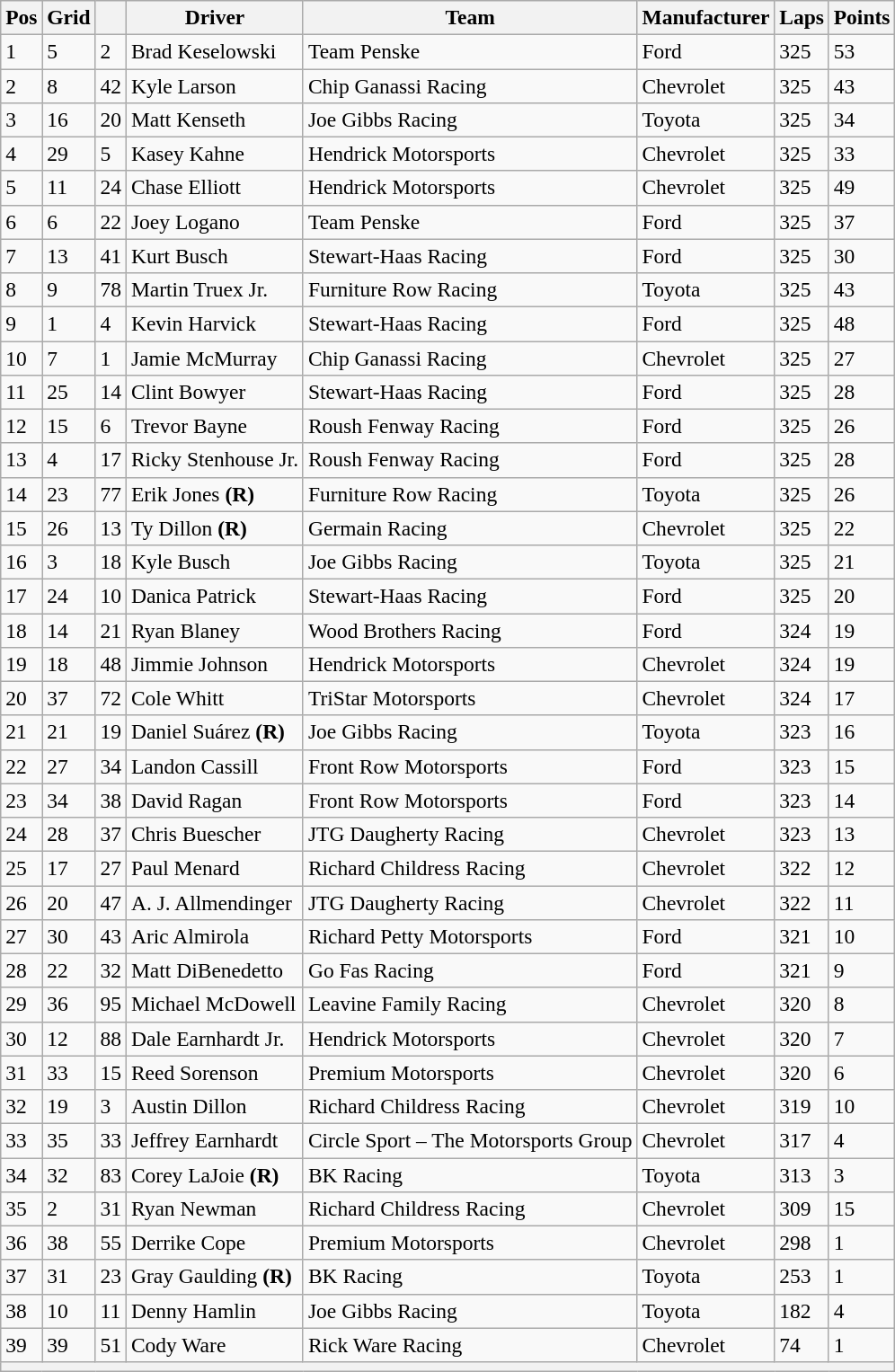<table class="wikitable" style="font-size:98%">
<tr>
<th>Pos</th>
<th>Grid</th>
<th></th>
<th>Driver</th>
<th>Team</th>
<th>Manufacturer</th>
<th>Laps</th>
<th>Points</th>
</tr>
<tr>
<td>1</td>
<td>5</td>
<td>2</td>
<td>Brad Keselowski</td>
<td>Team Penske</td>
<td>Ford</td>
<td>325</td>
<td>53</td>
</tr>
<tr>
<td>2</td>
<td>8</td>
<td>42</td>
<td>Kyle Larson</td>
<td>Chip Ganassi Racing</td>
<td>Chevrolet</td>
<td>325</td>
<td>43</td>
</tr>
<tr>
<td>3</td>
<td>16</td>
<td>20</td>
<td>Matt Kenseth</td>
<td>Joe Gibbs Racing</td>
<td>Toyota</td>
<td>325</td>
<td>34</td>
</tr>
<tr>
<td>4</td>
<td>29</td>
<td>5</td>
<td>Kasey Kahne</td>
<td>Hendrick Motorsports</td>
<td>Chevrolet</td>
<td>325</td>
<td>33</td>
</tr>
<tr>
<td>5</td>
<td>11</td>
<td>24</td>
<td>Chase Elliott</td>
<td>Hendrick Motorsports</td>
<td>Chevrolet</td>
<td>325</td>
<td>49</td>
</tr>
<tr>
<td>6</td>
<td>6</td>
<td>22</td>
<td>Joey Logano</td>
<td>Team Penske</td>
<td>Ford</td>
<td>325</td>
<td>37</td>
</tr>
<tr>
<td>7</td>
<td>13</td>
<td>41</td>
<td>Kurt Busch</td>
<td>Stewart-Haas Racing</td>
<td>Ford</td>
<td>325</td>
<td>30</td>
</tr>
<tr>
<td>8</td>
<td>9</td>
<td>78</td>
<td>Martin Truex Jr.</td>
<td>Furniture Row Racing</td>
<td>Toyota</td>
<td>325</td>
<td>43</td>
</tr>
<tr>
<td>9</td>
<td>1</td>
<td>4</td>
<td>Kevin Harvick</td>
<td>Stewart-Haas Racing</td>
<td>Ford</td>
<td>325</td>
<td>48</td>
</tr>
<tr>
<td>10</td>
<td>7</td>
<td>1</td>
<td>Jamie McMurray</td>
<td>Chip Ganassi Racing</td>
<td>Chevrolet</td>
<td>325</td>
<td>27</td>
</tr>
<tr>
<td>11</td>
<td>25</td>
<td>14</td>
<td>Clint Bowyer</td>
<td>Stewart-Haas Racing</td>
<td>Ford</td>
<td>325</td>
<td>28</td>
</tr>
<tr>
<td>12</td>
<td>15</td>
<td>6</td>
<td>Trevor Bayne</td>
<td>Roush Fenway Racing</td>
<td>Ford</td>
<td>325</td>
<td>26</td>
</tr>
<tr>
<td>13</td>
<td>4</td>
<td>17</td>
<td>Ricky Stenhouse Jr.</td>
<td>Roush Fenway Racing</td>
<td>Ford</td>
<td>325</td>
<td>28</td>
</tr>
<tr>
<td>14</td>
<td>23</td>
<td>77</td>
<td>Erik Jones <strong>(R)</strong></td>
<td>Furniture Row Racing</td>
<td>Toyota</td>
<td>325</td>
<td>26</td>
</tr>
<tr>
<td>15</td>
<td>26</td>
<td>13</td>
<td>Ty Dillon <strong>(R)</strong></td>
<td>Germain Racing</td>
<td>Chevrolet</td>
<td>325</td>
<td>22</td>
</tr>
<tr>
<td>16</td>
<td>3</td>
<td>18</td>
<td>Kyle Busch</td>
<td>Joe Gibbs Racing</td>
<td>Toyota</td>
<td>325</td>
<td>21</td>
</tr>
<tr>
<td>17</td>
<td>24</td>
<td>10</td>
<td>Danica Patrick</td>
<td>Stewart-Haas Racing</td>
<td>Ford</td>
<td>325</td>
<td>20</td>
</tr>
<tr>
<td>18</td>
<td>14</td>
<td>21</td>
<td>Ryan Blaney</td>
<td>Wood Brothers Racing</td>
<td>Ford</td>
<td>324</td>
<td>19</td>
</tr>
<tr>
<td>19</td>
<td>18</td>
<td>48</td>
<td>Jimmie Johnson</td>
<td>Hendrick Motorsports</td>
<td>Chevrolet</td>
<td>324</td>
<td>19</td>
</tr>
<tr>
<td>20</td>
<td>37</td>
<td>72</td>
<td>Cole Whitt</td>
<td>TriStar Motorsports</td>
<td>Chevrolet</td>
<td>324</td>
<td>17</td>
</tr>
<tr>
<td>21</td>
<td>21</td>
<td>19</td>
<td>Daniel Suárez <strong>(R)</strong></td>
<td>Joe Gibbs Racing</td>
<td>Toyota</td>
<td>323</td>
<td>16</td>
</tr>
<tr>
<td>22</td>
<td>27</td>
<td>34</td>
<td>Landon Cassill</td>
<td>Front Row Motorsports</td>
<td>Ford</td>
<td>323</td>
<td>15</td>
</tr>
<tr>
<td>23</td>
<td>34</td>
<td>38</td>
<td>David Ragan</td>
<td>Front Row Motorsports</td>
<td>Ford</td>
<td>323</td>
<td>14</td>
</tr>
<tr>
<td>24</td>
<td>28</td>
<td>37</td>
<td>Chris Buescher</td>
<td>JTG Daugherty Racing</td>
<td>Chevrolet</td>
<td>323</td>
<td>13</td>
</tr>
<tr>
<td>25</td>
<td>17</td>
<td>27</td>
<td>Paul Menard</td>
<td>Richard Childress Racing</td>
<td>Chevrolet</td>
<td>322</td>
<td>12</td>
</tr>
<tr>
<td>26</td>
<td>20</td>
<td>47</td>
<td>A. J. Allmendinger</td>
<td>JTG Daugherty Racing</td>
<td>Chevrolet</td>
<td>322</td>
<td>11</td>
</tr>
<tr>
<td>27</td>
<td>30</td>
<td>43</td>
<td>Aric Almirola</td>
<td>Richard Petty Motorsports</td>
<td>Ford</td>
<td>321</td>
<td>10</td>
</tr>
<tr>
<td>28</td>
<td>22</td>
<td>32</td>
<td>Matt DiBenedetto</td>
<td>Go Fas Racing</td>
<td>Ford</td>
<td>321</td>
<td>9</td>
</tr>
<tr>
<td>29</td>
<td>36</td>
<td>95</td>
<td>Michael McDowell</td>
<td>Leavine Family Racing</td>
<td>Chevrolet</td>
<td>320</td>
<td>8</td>
</tr>
<tr>
<td>30</td>
<td>12</td>
<td>88</td>
<td>Dale Earnhardt Jr.</td>
<td>Hendrick Motorsports</td>
<td>Chevrolet</td>
<td>320</td>
<td>7</td>
</tr>
<tr>
<td>31</td>
<td>33</td>
<td>15</td>
<td>Reed Sorenson</td>
<td>Premium Motorsports</td>
<td>Chevrolet</td>
<td>320</td>
<td>6</td>
</tr>
<tr>
<td>32</td>
<td>19</td>
<td>3</td>
<td>Austin Dillon</td>
<td>Richard Childress Racing</td>
<td>Chevrolet</td>
<td>319</td>
<td>10</td>
</tr>
<tr>
<td>33</td>
<td>35</td>
<td>33</td>
<td>Jeffrey Earnhardt</td>
<td>Circle Sport – The Motorsports Group</td>
<td>Chevrolet</td>
<td>317</td>
<td>4</td>
</tr>
<tr>
<td>34</td>
<td>32</td>
<td>83</td>
<td>Corey LaJoie <strong>(R)</strong></td>
<td>BK Racing</td>
<td>Toyota</td>
<td>313</td>
<td>3</td>
</tr>
<tr>
<td>35</td>
<td>2</td>
<td>31</td>
<td>Ryan Newman</td>
<td>Richard Childress Racing</td>
<td>Chevrolet</td>
<td>309</td>
<td>15</td>
</tr>
<tr>
<td>36</td>
<td>38</td>
<td>55</td>
<td>Derrike Cope</td>
<td>Premium Motorsports</td>
<td>Chevrolet</td>
<td>298</td>
<td>1</td>
</tr>
<tr>
<td>37</td>
<td>31</td>
<td>23</td>
<td>Gray Gaulding <strong>(R)</strong></td>
<td>BK Racing</td>
<td>Toyota</td>
<td>253</td>
<td>1</td>
</tr>
<tr>
<td>38</td>
<td>10</td>
<td>11</td>
<td>Denny Hamlin</td>
<td>Joe Gibbs Racing</td>
<td>Toyota</td>
<td>182</td>
<td>4</td>
</tr>
<tr>
<td>39</td>
<td>39</td>
<td>51</td>
<td>Cody Ware</td>
<td>Rick Ware Racing</td>
<td>Chevrolet</td>
<td>74</td>
<td>1</td>
</tr>
<tr>
<th colspan="8"></th>
</tr>
</table>
